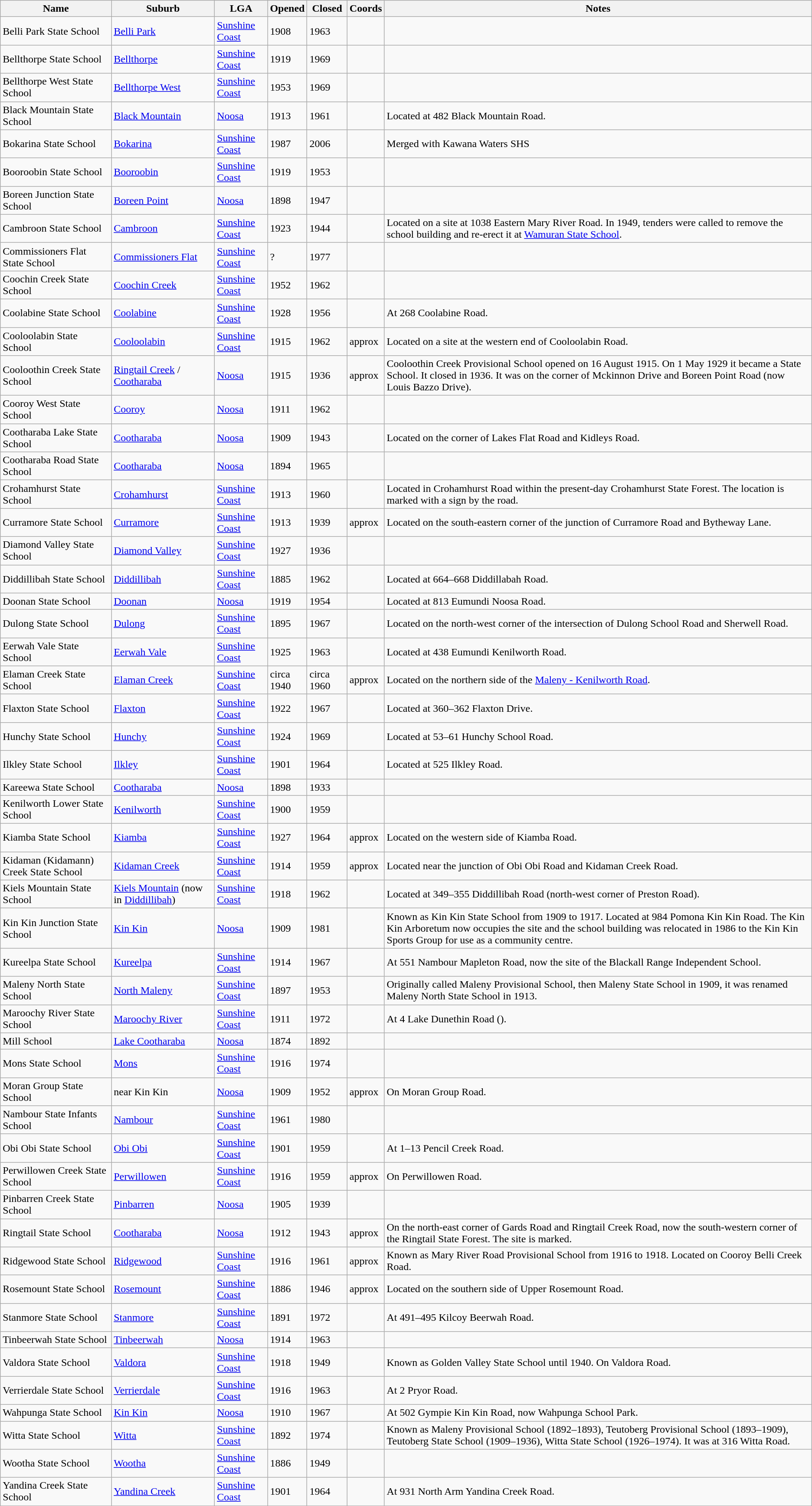<table class="wikitable sortable">
<tr>
<th>Name</th>
<th>Suburb</th>
<th>LGA</th>
<th>Opened</th>
<th>Closed</th>
<th>Coords</th>
<th>Notes</th>
</tr>
<tr>
<td>Belli Park State School</td>
<td><a href='#'>Belli Park</a></td>
<td><a href='#'>Sunshine Coast</a></td>
<td>1908</td>
<td>1963</td>
<td></td>
<td></td>
</tr>
<tr>
<td>Bellthorpe State School</td>
<td><a href='#'>Bellthorpe</a></td>
<td><a href='#'>Sunshine Coast</a></td>
<td>1919</td>
<td>1969</td>
<td></td>
<td></td>
</tr>
<tr>
<td>Bellthorpe West State School</td>
<td><a href='#'>Bellthorpe West</a></td>
<td><a href='#'>Sunshine Coast</a></td>
<td>1953</td>
<td>1969</td>
<td></td>
<td></td>
</tr>
<tr>
<td>Black Mountain State School</td>
<td><a href='#'>Black Mountain</a></td>
<td><a href='#'>Noosa</a></td>
<td>1913</td>
<td>1961</td>
<td></td>
<td>Located at 482 Black Mountain Road.</td>
</tr>
<tr>
<td>Bokarina State School</td>
<td><a href='#'>Bokarina</a></td>
<td><a href='#'>Sunshine Coast</a></td>
<td>1987</td>
<td>2006</td>
<td></td>
<td>Merged with Kawana Waters SHS</td>
</tr>
<tr>
<td>Booroobin State School</td>
<td><a href='#'>Booroobin</a></td>
<td><a href='#'>Sunshine Coast</a></td>
<td>1919</td>
<td>1953</td>
<td></td>
<td></td>
</tr>
<tr>
<td>Boreen Junction State School</td>
<td><a href='#'>Boreen Point</a></td>
<td><a href='#'>Noosa</a></td>
<td>1898</td>
<td>1947</td>
<td></td>
<td></td>
</tr>
<tr>
<td>Cambroon State School</td>
<td><a href='#'>Cambroon</a></td>
<td><a href='#'>Sunshine Coast</a></td>
<td>1923</td>
<td>1944</td>
<td></td>
<td>Located on a  site at 1038 Eastern Mary River Road.  In 1949, tenders were called to remove the school building and re-erect it at <a href='#'>Wamuran State School</a>.</td>
</tr>
<tr>
<td>Commissioners Flat State School</td>
<td><a href='#'>Commissioners Flat</a></td>
<td><a href='#'>Sunshine Coast</a></td>
<td>?</td>
<td>1977</td>
<td></td>
<td></td>
</tr>
<tr>
<td>Coochin Creek State School</td>
<td><a href='#'>Coochin Creek</a></td>
<td><a href='#'>Sunshine Coast</a></td>
<td>1952</td>
<td>1962</td>
<td></td>
<td></td>
</tr>
<tr>
<td>Coolabine State School</td>
<td><a href='#'>Coolabine</a></td>
<td><a href='#'>Sunshine Coast</a></td>
<td>1928</td>
<td>1956</td>
<td></td>
<td>At 268 Coolabine Road.</td>
</tr>
<tr>
<td>Cooloolabin State School</td>
<td><a href='#'>Cooloolabin</a></td>
<td><a href='#'>Sunshine Coast</a></td>
<td>1915</td>
<td>1962</td>
<td>approx </td>
<td>Located on a  site at the western end of Cooloolabin Road.</td>
</tr>
<tr>
<td>Cooloothin Creek State School</td>
<td><a href='#'>Ringtail Creek</a> / <a href='#'>Cootharaba</a></td>
<td><a href='#'>Noosa</a></td>
<td>1915</td>
<td>1936</td>
<td>approx </td>
<td>Cooloothin Creek Provisional School opened on 16 August 1915. On 1 May 1929 it became a State School. It closed in 1936. It was on the corner of Mckinnon Drive and Boreen Point Road (now Louis Bazzo Drive).</td>
</tr>
<tr>
<td>Cooroy West State School</td>
<td><a href='#'>Cooroy</a></td>
<td><a href='#'>Noosa</a></td>
<td>1911</td>
<td>1962</td>
<td></td>
<td></td>
</tr>
<tr>
<td>Cootharaba Lake State School</td>
<td><a href='#'>Cootharaba</a></td>
<td><a href='#'>Noosa</a></td>
<td>1909</td>
<td>1943</td>
<td></td>
<td>Located on the corner of Lakes Flat Road and Kidleys Road.</td>
</tr>
<tr>
<td>Cootharaba Road State School</td>
<td><a href='#'>Cootharaba</a></td>
<td><a href='#'>Noosa</a></td>
<td>1894</td>
<td>1965</td>
<td></td>
<td></td>
</tr>
<tr>
<td>Crohamhurst State School</td>
<td><a href='#'>Crohamhurst</a></td>
<td><a href='#'>Sunshine Coast</a></td>
<td>1913</td>
<td>1960</td>
<td></td>
<td>Located in Crohamhurst Road within the present-day Crohamhurst State Forest. The location is marked with a sign by the road.</td>
</tr>
<tr>
<td>Curramore State School</td>
<td><a href='#'>Curramore</a></td>
<td><a href='#'>Sunshine Coast</a></td>
<td>1913</td>
<td>1939</td>
<td>approx </td>
<td>Located on the south-eastern corner of the junction of Curramore Road and Bytheway Lane.</td>
</tr>
<tr>
<td>Diamond Valley State School</td>
<td><a href='#'>Diamond Valley</a></td>
<td><a href='#'>Sunshine Coast</a></td>
<td>1927</td>
<td>1936</td>
<td></td>
<td></td>
</tr>
<tr>
<td>Diddillibah State School</td>
<td><a href='#'>Diddillibah</a></td>
<td><a href='#'>Sunshine Coast</a></td>
<td>1885</td>
<td>1962</td>
<td></td>
<td>Located at 664–668 Diddillabah Road.</td>
</tr>
<tr>
<td>Doonan State School</td>
<td><a href='#'>Doonan</a></td>
<td><a href='#'>Noosa</a></td>
<td>1919</td>
<td>1954</td>
<td></td>
<td>Located at 813 Eumundi Noosa Road.</td>
</tr>
<tr>
<td>Dulong State School</td>
<td><a href='#'>Dulong</a></td>
<td><a href='#'>Sunshine Coast</a></td>
<td>1895</td>
<td>1967</td>
<td></td>
<td>Located on the north-west corner of the intersection of Dulong School Road and Sherwell Road.</td>
</tr>
<tr>
<td>Eerwah Vale State School</td>
<td><a href='#'>Eerwah Vale</a></td>
<td><a href='#'>Sunshine Coast</a></td>
<td>1925</td>
<td>1963</td>
<td></td>
<td>Located at 438 Eumundi Kenilworth Road.</td>
</tr>
<tr>
<td>Elaman Creek State School</td>
<td><a href='#'>Elaman Creek</a></td>
<td><a href='#'>Sunshine Coast</a></td>
<td>circa<br>1940</td>
<td>circa 1960</td>
<td>approx </td>
<td>Located on the northern side of the <a href='#'>Maleny - Kenilworth Road</a>.</td>
</tr>
<tr>
<td>Flaxton State School</td>
<td><a href='#'>Flaxton</a></td>
<td><a href='#'>Sunshine Coast</a></td>
<td>1922</td>
<td>1967</td>
<td></td>
<td>Located at 360–362 Flaxton Drive.</td>
</tr>
<tr>
<td>Hunchy State School</td>
<td><a href='#'>Hunchy</a></td>
<td><a href='#'>Sunshine Coast</a></td>
<td>1924</td>
<td>1969</td>
<td></td>
<td>Located at 53–61 Hunchy School Road.</td>
</tr>
<tr>
<td>Ilkley State School</td>
<td><a href='#'>Ilkley</a></td>
<td><a href='#'>Sunshine Coast</a></td>
<td>1901</td>
<td>1964</td>
<td></td>
<td>Located at 525 Ilkley Road.</td>
</tr>
<tr>
<td>Kareewa State School</td>
<td><a href='#'>Cootharaba</a></td>
<td><a href='#'>Noosa</a></td>
<td>1898</td>
<td>1933</td>
<td></td>
<td></td>
</tr>
<tr>
<td>Kenilworth Lower State School</td>
<td><a href='#'>Kenilworth</a></td>
<td><a href='#'>Sunshine Coast</a></td>
<td>1900</td>
<td>1959</td>
<td></td>
<td></td>
</tr>
<tr>
<td>Kiamba State School</td>
<td><a href='#'>Kiamba</a></td>
<td><a href='#'>Sunshine Coast</a></td>
<td>1927</td>
<td>1964</td>
<td>approx </td>
<td>Located on the western side of Kiamba Road.</td>
</tr>
<tr>
<td>Kidaman (Kidamann) Creek State School</td>
<td><a href='#'>Kidaman Creek</a></td>
<td><a href='#'>Sunshine Coast</a></td>
<td>1914</td>
<td>1959</td>
<td>approx </td>
<td>Located near the junction of Obi Obi Road and Kidaman Creek Road.</td>
</tr>
<tr>
<td>Kiels Mountain State School</td>
<td><a href='#'>Kiels Mountain</a> (now in <a href='#'>Diddillibah</a>)</td>
<td><a href='#'>Sunshine Coast</a></td>
<td>1918</td>
<td>1962</td>
<td></td>
<td>Located at 349–355 Diddillibah Road (north-west corner of Preston Road).</td>
</tr>
<tr>
<td>Kin Kin Junction State School</td>
<td><a href='#'>Kin Kin</a></td>
<td><a href='#'>Noosa</a></td>
<td>1909</td>
<td>1981</td>
<td></td>
<td>Known as Kin Kin State School from 1909 to 1917. Located  at 984 Pomona Kin Kin Road. The Kin Kin Arboretum now occupies the site and the school building was relocated in 1986 to the Kin Kin Sports Group for use as a community centre.</td>
</tr>
<tr>
<td>Kureelpa State School</td>
<td><a href='#'>Kureelpa</a></td>
<td><a href='#'>Sunshine Coast</a></td>
<td>1914</td>
<td>1967</td>
<td></td>
<td>At 551 Nambour Mapleton Road, now the site of the Blackall Range Independent School.</td>
</tr>
<tr>
<td>Maleny North State School</td>
<td><a href='#'>North Maleny</a></td>
<td><a href='#'>Sunshine Coast</a></td>
<td>1897</td>
<td>1953</td>
<td></td>
<td>Originally called Maleny Provisional School, then Maleny State School in 1909, it was renamed Maleny North State School in 1913.</td>
</tr>
<tr>
<td>Maroochy River State School</td>
<td><a href='#'>Maroochy River</a></td>
<td><a href='#'>Sunshine Coast</a></td>
<td>1911</td>
<td>1972</td>
<td></td>
<td>At 4 Lake Dunethin Road ().</td>
</tr>
<tr>
<td>Mill School</td>
<td><a href='#'>Lake Cootharaba</a></td>
<td><a href='#'>Noosa</a></td>
<td>1874</td>
<td>1892</td>
<td></td>
<td></td>
</tr>
<tr>
<td>Mons State School</td>
<td><a href='#'>Mons</a></td>
<td><a href='#'>Sunshine Coast</a></td>
<td>1916</td>
<td>1974</td>
<td></td>
<td></td>
</tr>
<tr>
<td>Moran Group State School</td>
<td>near Kin Kin</td>
<td><a href='#'>Noosa</a></td>
<td>1909</td>
<td>1952</td>
<td>approx </td>
<td>On Moran Group Road.</td>
</tr>
<tr>
<td>Nambour State Infants School</td>
<td><a href='#'>Nambour</a></td>
<td><a href='#'>Sunshine Coast</a></td>
<td>1961</td>
<td>1980</td>
<td></td>
<td></td>
</tr>
<tr>
<td>Obi Obi State School</td>
<td><a href='#'>Obi Obi</a></td>
<td><a href='#'>Sunshine Coast</a></td>
<td>1901</td>
<td>1959</td>
<td></td>
<td>At 1–13 Pencil Creek Road.</td>
</tr>
<tr>
<td>Perwillowen Creek State School</td>
<td><a href='#'>Perwillowen</a></td>
<td><a href='#'>Sunshine Coast</a></td>
<td>1916</td>
<td>1959</td>
<td>approx </td>
<td>On Perwillowen Road.</td>
</tr>
<tr>
<td>Pinbarren Creek State School</td>
<td><a href='#'>Pinbarren</a></td>
<td><a href='#'>Noosa</a></td>
<td>1905</td>
<td>1939</td>
<td></td>
<td></td>
</tr>
<tr>
<td>Ringtail State School</td>
<td><a href='#'>Cootharaba</a></td>
<td><a href='#'>Noosa</a></td>
<td>1912</td>
<td>1943</td>
<td>approx </td>
<td>On the north-east corner of Gards Road and Ringtail Creek Road, now the south-western corner of the Ringtail State Forest. The site is marked.</td>
</tr>
<tr>
<td>Ridgewood State School</td>
<td><a href='#'>Ridgewood</a></td>
<td><a href='#'>Sunshine Coast</a></td>
<td>1916</td>
<td>1961</td>
<td>approx </td>
<td>Known as Mary River Road Provisional School from 1916 to 1918. Located on Cooroy Belli Creek Road.</td>
</tr>
<tr>
<td>Rosemount State School</td>
<td><a href='#'>Rosemount</a></td>
<td><a href='#'>Sunshine Coast</a></td>
<td>1886</td>
<td>1946</td>
<td>approx </td>
<td>Located on the southern side of Upper Rosemount Road.</td>
</tr>
<tr>
<td>Stanmore State School</td>
<td><a href='#'>Stanmore</a></td>
<td><a href='#'>Sunshine Coast</a></td>
<td>1891</td>
<td>1972</td>
<td></td>
<td>At 491–495 Kilcoy Beerwah Road.</td>
</tr>
<tr>
<td>Tinbeerwah State School</td>
<td><a href='#'>Tinbeerwah</a></td>
<td><a href='#'>Noosa</a></td>
<td>1914</td>
<td>1963</td>
<td></td>
<td></td>
</tr>
<tr>
<td>Valdora State School</td>
<td><a href='#'>Valdora</a></td>
<td><a href='#'>Sunshine Coast</a></td>
<td>1918</td>
<td>1949</td>
<td></td>
<td>Known as Golden Valley State School until 1940. On Valdora Road.</td>
</tr>
<tr>
<td>Verrierdale State School</td>
<td><a href='#'>Verrierdale</a></td>
<td><a href='#'>Sunshine Coast</a></td>
<td>1916</td>
<td>1963</td>
<td></td>
<td>At 2 Pryor Road.</td>
</tr>
<tr>
<td>Wahpunga State School</td>
<td><a href='#'>Kin Kin</a></td>
<td><a href='#'>Noosa</a></td>
<td>1910</td>
<td>1967</td>
<td></td>
<td>At 502 Gympie Kin Kin Road, now Wahpunga School Park.</td>
</tr>
<tr>
<td>Witta State School</td>
<td><a href='#'>Witta</a></td>
<td><a href='#'>Sunshine Coast</a></td>
<td>1892</td>
<td>1974</td>
<td></td>
<td>Known as Maleny Provisional School (1892–1893), Teutoberg Provisional School (1893–1909), Teutoberg State School (1909–1936), Witta State School (1926–1974). It was at 316 Witta Road.</td>
</tr>
<tr>
<td>Wootha State School</td>
<td><a href='#'>Wootha</a></td>
<td><a href='#'>Sunshine Coast</a></td>
<td>1886</td>
<td>1949</td>
<td></td>
<td></td>
</tr>
<tr>
<td>Yandina Creek State School</td>
<td><a href='#'>Yandina Creek</a></td>
<td><a href='#'>Sunshine Coast</a></td>
<td>1901</td>
<td>1964</td>
<td></td>
<td>At 931 North Arm Yandina Creek Road.</td>
</tr>
</table>
